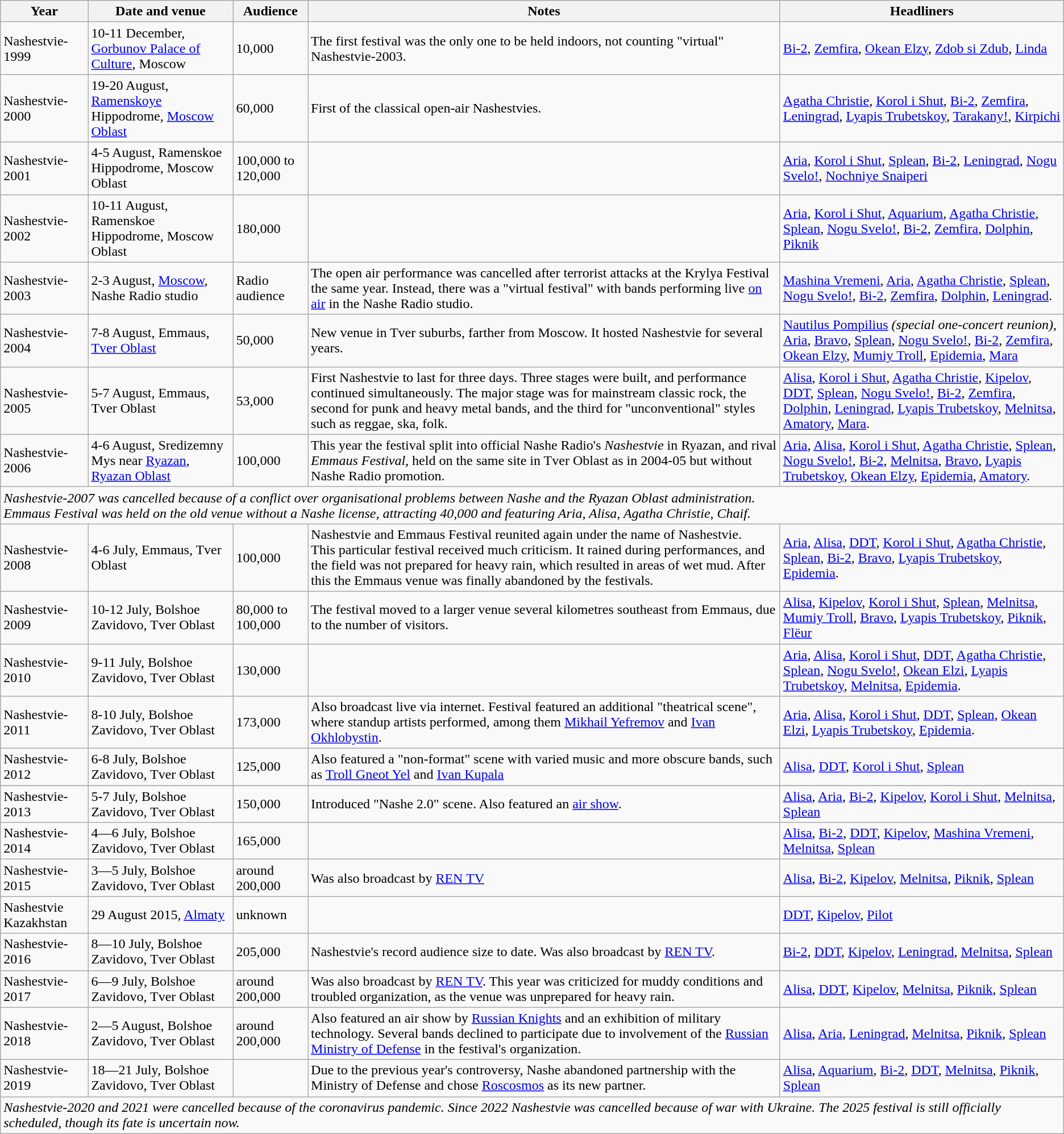<table class="wikitable">
<tr>
<th>Year</th>
<th>Date and venue</th>
<th>Audience</th>
<th>Notes</th>
<th>Headliners</th>
</tr>
<tr>
<td>Nashestvie-1999</td>
<td>10-11 December, <a href='#'>Gorbunov Palace of Culture</a>, Moscow</td>
<td>10,000</td>
<td>The first festival was the only one to be held indoors, not counting "virtual" Nashestvie-2003.</td>
<td><a href='#'>Bi-2</a>, <a href='#'>Zemfira</a>, <a href='#'>Okean Elzy</a>, <a href='#'>Zdob si Zdub</a>, <a href='#'>Linda</a></td>
</tr>
<tr>
<td>Nashestvie-2000</td>
<td>19-20 August, <a href='#'>Ramenskoye</a> Hippodrome, <a href='#'>Moscow Oblast</a></td>
<td>60,000</td>
<td>First of the classical open-air Nashestvies.</td>
<td><a href='#'>Agatha Christie</a>, <a href='#'>Korol i Shut</a>, <a href='#'>Bi-2</a>, <a href='#'>Zemfira</a>, <a href='#'>Leningrad</a>, <a href='#'>Lyapis Trubetskoy</a>, <a href='#'>Tarakany!</a>, <a href='#'>Kirpichi</a></td>
</tr>
<tr>
<td>Nashestvie-2001</td>
<td>4-5 August, Ramenskoe Hippodrome, Moscow Oblast</td>
<td>100,000 to 120,000</td>
<td></td>
<td><a href='#'>Aria</a>, <a href='#'>Korol i Shut</a>, <a href='#'>Splean</a>, <a href='#'>Bi-2</a>, <a href='#'>Leningrad</a>, <a href='#'>Nogu Svelo!</a>, <a href='#'>Nochniye Snaiperi</a></td>
</tr>
<tr>
<td>Nashestvie-2002</td>
<td>10-11 August, Ramenskoe Hippodrome, Moscow Oblast</td>
<td>180,000</td>
<td></td>
<td><a href='#'>Aria</a>, <a href='#'>Korol i Shut</a>, <a href='#'>Aquarium</a>, <a href='#'>Agatha Christie</a>, <a href='#'>Splean</a>, <a href='#'>Nogu Svelo!</a>, <a href='#'>Bi-2</a>, <a href='#'>Zemfira</a>, <a href='#'>Dolphin</a>, <a href='#'>Piknik</a></td>
</tr>
<tr>
<td>Nashestvie-2003</td>
<td>2-3 August, <a href='#'>Moscow</a>, Nashe Radio studio</td>
<td>Radio audience</td>
<td>The open air performance was cancelled after terrorist attacks at the Krylya Festival the same year. Instead, there was a "virtual festival" with bands performing live <a href='#'>on air</a> in the Nashe Radio studio.</td>
<td><a href='#'>Mashina Vremeni</a>, <a href='#'>Aria</a>, <a href='#'>Agatha Christie</a>, <a href='#'>Splean</a>, <a href='#'>Nogu Svelo!</a>, <a href='#'>Bi-2</a>, <a href='#'>Zemfira</a>, <a href='#'>Dolphin</a>, <a href='#'>Leningrad</a>.</td>
</tr>
<tr>
<td>Nashestvie-2004</td>
<td>7-8 August, Emmaus, <a href='#'>Tver Oblast</a></td>
<td>50,000</td>
<td>New venue in Tver suburbs, farther from Moscow. It hosted Nashestvie for several years.</td>
<td><a href='#'>Nautilus Pompilius</a> <em>(special one-concert reunion)</em>, <a href='#'>Aria</a>, <a href='#'>Bravo</a>, <a href='#'>Splean</a>, <a href='#'>Nogu Svelo!</a>, <a href='#'>Bi-2</a>, <a href='#'>Zemfira</a>, <a href='#'>Okean Elzy</a>, <a href='#'>Mumiy Troll</a>, <a href='#'>Epidemia</a>, <a href='#'>Mara</a></td>
</tr>
<tr>
<td>Nashestvie-2005</td>
<td>5-7 August, Emmaus, Tver Oblast</td>
<td>53,000</td>
<td>First Nashestvie to last for three days. Three stages were built, and performance continued simultaneously. The major stage was for mainstream classic rock, the second for punk and heavy metal bands, and the third for "unconventional" styles such as reggae, ska, folk.</td>
<td><a href='#'>Alisa</a>, <a href='#'>Korol i Shut</a>, <a href='#'>Agatha Christie</a>, <a href='#'>Kipelov</a>, <a href='#'>DDT</a>, <a href='#'>Splean</a>, <a href='#'>Nogu Svelo!</a>, <a href='#'>Bi-2</a>, <a href='#'>Zemfira</a>, <a href='#'>Dolphin</a>, <a href='#'>Leningrad</a>, <a href='#'>Lyapis Trubetskoy</a>, <a href='#'>Melnitsa</a>, <a href='#'>Amatory</a>, <a href='#'>Mara</a>.</td>
</tr>
<tr>
<td>Nashestvie-2006</td>
<td>4-6 August, Sredizemny Mys near <a href='#'>Ryazan</a>, <a href='#'>Ryazan Oblast</a></td>
<td>100,000</td>
<td>This year the festival split into official Nashe Radio's <em>Nashestvie</em> in Ryazan, and rival <em>Emmaus Festival</em>, held on the same site in Tver Oblast as in 2004-05 but without Nashe Radio promotion.</td>
<td><a href='#'>Aria</a>, <a href='#'>Alisa</a>, <a href='#'>Korol i Shut</a>, <a href='#'>Agatha Christie</a>, <a href='#'>Splean</a>, <a href='#'>Nogu Svelo!</a>, <a href='#'>Bi-2</a>, <a href='#'>Melnitsa</a>, <a href='#'>Bravo</a>, <a href='#'>Lyapis Trubetskoy</a>,  <a href='#'>Okean Elzy</a>, <a href='#'>Epidemia</a>, <a href='#'>Amatory</a>.</td>
</tr>
<tr>
<td colspan="5"><em>Nashestvie-2007 was cancelled because of a conflict over organisational problems between Nashe and the Ryazan Oblast administration.</em><br><em>Emmaus Festival was held on the old venue without a Nashe license, attracting 40,000 and featuring Aria, Alisa, Agatha Christie, Chaif.</em></td>
</tr>
<tr>
<td>Nashestvie-2008</td>
<td>4-6 July, Emmaus, Tver Oblast</td>
<td>100,000</td>
<td>Nashestvie and Emmaus Festival reunited again under the name of Nashestvie.<br>This particular festival received much criticism. It rained during performances, and the field was not prepared for heavy rain, which resulted in areas of wet mud. After this the Emmaus venue was finally abandoned by the festivals.</td>
<td><a href='#'>Aria</a>, <a href='#'>Alisa</a>, <a href='#'>DDT</a>, <a href='#'>Korol i Shut</a>, <a href='#'>Agatha Christie</a>, <a href='#'>Splean</a>, <a href='#'>Bi-2</a>, <a href='#'>Bravo</a>, <a href='#'>Lyapis Trubetskoy</a>, <a href='#'>Epidemia</a>.</td>
</tr>
<tr>
<td>Nashestvie-2009</td>
<td>10-12 July, Bolshoe Zavidovo, Tver Oblast</td>
<td>80,000 to 100,000</td>
<td>The festival moved to a larger venue several kilometres southeast from Emmaus, due to the number of visitors.</td>
<td><a href='#'>Alisa</a>, <a href='#'>Kipelov</a>, <a href='#'>Korol i Shut</a>, <a href='#'>Splean</a>, <a href='#'>Melnitsa</a>, <a href='#'>Mumiy Troll</a>, <a href='#'>Bravo</a>, <a href='#'>Lyapis Trubetskoy</a>, <a href='#'>Piknik</a>, <a href='#'>Flëur</a></td>
</tr>
<tr>
<td>Nashestvie-2010</td>
<td>9-11 July, Bolshoe Zavidovo, Tver Oblast</td>
<td>130,000</td>
<td></td>
<td><a href='#'>Aria</a>, <a href='#'>Alisa</a>, <a href='#'>Korol i Shut</a>, <a href='#'>DDT</a>, <a href='#'>Agatha Christie</a>, <a href='#'>Splean</a>, <a href='#'>Nogu Svelo!</a>, <a href='#'>Okean Elzi</a>, <a href='#'>Lyapis Trubetskoy</a>, <a href='#'>Melnitsa</a>, <a href='#'>Epidemia</a>.</td>
</tr>
<tr>
<td>Nashestvie-2011</td>
<td>8-10 July, Bolshoe Zavidovo, Tver Oblast</td>
<td>173,000</td>
<td>Also broadcast live via internet. Festival featured an additional "theatrical scene", where standup artists performed, among them <a href='#'>Mikhail Yefremov</a> and <a href='#'>Ivan Okhlobystin</a>.</td>
<td><a href='#'>Aria</a>, <a href='#'>Alisa</a>, <a href='#'>Korol i Shut</a>, <a href='#'>DDT</a>,  <a href='#'>Splean</a>, <a href='#'>Okean Elzi</a>, <a href='#'>Lyapis Trubetskoy</a>, <a href='#'>Epidemia</a>.</td>
</tr>
<tr>
<td>Nashestvie-2012</td>
<td>6-8 July, Bolshoe Zavidovo, Tver Oblast</td>
<td>125,000</td>
<td>Also featured a "non-format" scene with varied music and more obscure bands, such as <a href='#'>Troll Gneot Yel</a> and <a href='#'>Ivan Kupala</a></td>
<td><a href='#'>Alisa</a>, <a href='#'>DDT</a>, <a href='#'>Korol i Shut</a>, <a href='#'>Splean</a></td>
</tr>
<tr>
</tr>
<tr>
<td>Nashestvie-2013</td>
<td>5-7 July, Bolshoe Zavidovo, Tver Oblast</td>
<td>150,000</td>
<td>Introduced "Nashe 2.0" scene. Also featured an <a href='#'>air show</a>.</td>
<td><a href='#'>Alisa</a>, <a href='#'>Aria</a>, <a href='#'>Bi-2</a>, <a href='#'>Kipelov</a>, <a href='#'>Korol i Shut</a>, <a href='#'>Melnitsa</a>, <a href='#'>Splean</a></td>
</tr>
<tr>
<td>Nashestvie-2014</td>
<td>4—6  July, Bolshoe Zavidovo, Tver Oblast</td>
<td>165,000</td>
<td></td>
<td><a href='#'>Alisa</a>, <a href='#'>Bi-2</a>, <a href='#'>DDT</a>, <a href='#'>Kipelov</a>, <a href='#'>Mashina Vremeni</a>, <a href='#'>Melnitsa</a>, <a href='#'>Splean</a></td>
</tr>
<tr>
<td>Nashestvie-2015</td>
<td>3—5 July, Bolshoe Zavidovo, Tver Oblast</td>
<td>around 200,000</td>
<td>Was also broadcast by <a href='#'>REN TV</a></td>
<td><a href='#'>Alisa</a>, <a href='#'>Bi-2</a>, <a href='#'>Kipelov</a>, <a href='#'>Melnitsa</a>,  <a href='#'>Piknik</a>, <a href='#'>Splean</a></td>
</tr>
<tr>
<td>Nashestvie Kazakhstan</td>
<td>29 August 2015, <a href='#'>Almaty</a></td>
<td>unknown</td>
<td></td>
<td><a href='#'>DDT</a>, <a href='#'>Kipelov</a>, <a href='#'>Pilot</a></td>
</tr>
<tr>
<td>Nashestvie-2016</td>
<td>8—10 July, Bolshoe Zavidovo, Tver Oblast</td>
<td>205,000</td>
<td>Nashestvie's record audience size to date. Was also broadcast by <a href='#'>REN TV</a>.</td>
<td><a href='#'>Bi-2</a>, <a href='#'>DDT</a>, <a href='#'>Kipelov</a>, <a href='#'>Leningrad</a>, <a href='#'>Melnitsa</a>, <a href='#'>Splean</a></td>
</tr>
<tr>
<td>Nashestvie-2017</td>
<td>6—9 July, Bolshoe Zavidovo, Tver Oblast</td>
<td>around 200,000</td>
<td>Was also broadcast by <a href='#'>REN TV</a>. This year was criticized for muddy conditions and troubled organization, as the venue was unprepared for heavy rain.</td>
<td><a href='#'>Alisa</a>, <a href='#'>DDT</a>, <a href='#'>Kipelov</a>, <a href='#'>Melnitsa</a>,  <a href='#'>Piknik</a>, <a href='#'>Splean</a></td>
</tr>
<tr>
<td>Nashestvie-2018</td>
<td>2—5 August, Bolshoe Zavidovo, Tver Oblast</td>
<td>around 200,000</td>
<td>Also featured an air show by <a href='#'>Russian Knights</a> and an exhibition of military technology. Several bands declined to participate due to involvement of the <a href='#'>Russian Ministry of Defense</a> in the festival's organization.</td>
<td><a href='#'>Alisa</a>, <a href='#'>Aria</a>, <a href='#'>Leningrad</a>, <a href='#'>Melnitsa</a>, <a href='#'>Piknik</a>, <a href='#'>Splean</a></td>
</tr>
<tr>
<td>Nashestvie-2019</td>
<td>18—21 July, Bolshoe Zavidovo, Tver Oblast</td>
<td></td>
<td>Due to the previous year's controversy, Nashe abandoned partnership with the Ministry of Defense and chose <a href='#'>Roscosmos</a> as its new partner.</td>
<td><a href='#'>Alisa</a>, <a href='#'>Aquarium</a>, <a href='#'>Bi-2</a>, <a href='#'>DDT</a>, <a href='#'>Melnitsa</a>,  <a href='#'>Piknik</a>, <a href='#'>Splean</a></td>
</tr>
<tr>
<td colspan="5"><em>Nashestvie-2020 and 2021 were cancelled because of the coronavirus pandemic. Since 2022 Nashestvie was cancelled because of war with Ukraine. The 2025 festival is still officially scheduled, though its fate is uncertain now.</em></td>
</tr>
</table>
